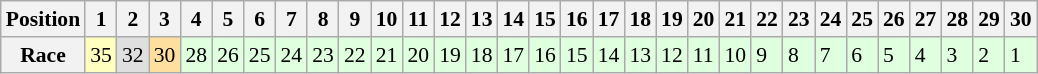<table class="wikitable" style="font-size: 90%;">
<tr>
<th>Position</th>
<th>1</th>
<th>2</th>
<th>3</th>
<th>4</th>
<th>5</th>
<th>6</th>
<th>7</th>
<th>8</th>
<th>9</th>
<th>10</th>
<th>11</th>
<th>12</th>
<th>13</th>
<th>14</th>
<th>15</th>
<th>16</th>
<th>17</th>
<th>18</th>
<th>19</th>
<th>20</th>
<th>21</th>
<th>22</th>
<th>23</th>
<th>24</th>
<th>25</th>
<th>26</th>
<th>27</th>
<th>28</th>
<th>29</th>
<th>30</th>
</tr>
<tr>
<th>Race</th>
<td style="background:#ffffbf;">35</td>
<td style="background:#dfdfdf;">32</td>
<td style="background:#ffdf9f;">30</td>
<td style="background:#dfffdf;">28</td>
<td style="background:#dfffdf;">26</td>
<td style="background:#dfffdf;">25</td>
<td style="background:#dfffdf;">24</td>
<td style="background:#dfffdf;">23</td>
<td style="background:#dfffdf;">22</td>
<td style="background:#dfffdf;">21</td>
<td style="background:#dfffdf;">20</td>
<td style="background:#dfffdf;">19</td>
<td style="background:#dfffdf;">18</td>
<td style="background:#dfffdf;">17</td>
<td style="background:#dfffdf;">16</td>
<td style="background:#dfffdf;">15</td>
<td style="background:#dfffdf;">14</td>
<td style="background:#dfffdf;">13</td>
<td style="background:#dfffdf;">12</td>
<td style="background:#dfffdf;">11</td>
<td style="background:#dfffdf;">10</td>
<td style="background:#dfffdf;">9</td>
<td style="background:#dfffdf;">8</td>
<td style="background:#dfffdf;">7</td>
<td style="background:#dfffdf;">6</td>
<td style="background:#dfffdf;">5</td>
<td style="background:#dfffdf;">4</td>
<td style="background:#dfffdf;">3</td>
<td style="background:#dfffdf;">2</td>
<td style="background:#dfffdf;">1</td>
</tr>
</table>
